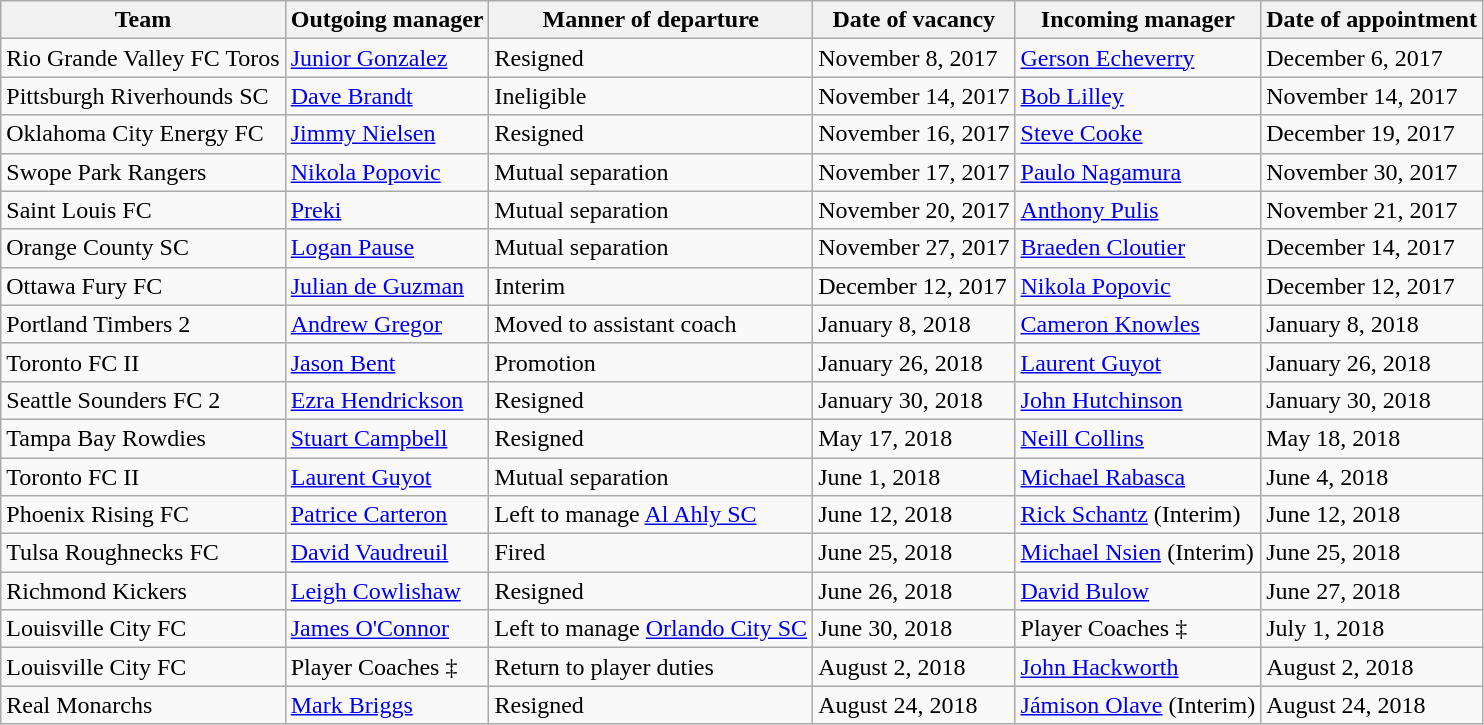<table class="wikitable sortable">
<tr>
<th>Team</th>
<th>Outgoing manager</th>
<th>Manner of departure</th>
<th>Date of vacancy</th>
<th>Incoming manager</th>
<th>Date of appointment</th>
</tr>
<tr>
<td>Rio Grande Valley FC Toros</td>
<td> <a href='#'>Junior Gonzalez</a></td>
<td>Resigned</td>
<td>November 8, 2017</td>
<td> <a href='#'>Gerson Echeverry</a></td>
<td>December 6, 2017</td>
</tr>
<tr>
<td>Pittsburgh Riverhounds SC</td>
<td> <a href='#'>Dave Brandt</a></td>
<td>Ineligible</td>
<td>November 14, 2017</td>
<td> <a href='#'>Bob Lilley</a></td>
<td>November 14, 2017</td>
</tr>
<tr>
<td>Oklahoma City Energy FC</td>
<td> <a href='#'>Jimmy Nielsen</a></td>
<td>Resigned</td>
<td>November 16, 2017</td>
<td> <a href='#'>Steve Cooke</a></td>
<td>December 19, 2017</td>
</tr>
<tr>
<td>Swope Park Rangers</td>
<td> <a href='#'>Nikola Popovic</a></td>
<td>Mutual separation</td>
<td>November 17, 2017</td>
<td> <a href='#'>Paulo Nagamura</a></td>
<td>November 30, 2017</td>
</tr>
<tr>
<td>Saint Louis FC</td>
<td> <a href='#'>Preki</a></td>
<td>Mutual separation</td>
<td>November 20, 2017</td>
<td> <a href='#'>Anthony Pulis</a></td>
<td>November 21, 2017</td>
</tr>
<tr>
<td>Orange County SC</td>
<td> <a href='#'>Logan Pause</a></td>
<td>Mutual separation</td>
<td>November 27, 2017</td>
<td> <a href='#'>Braeden Cloutier</a></td>
<td>December 14, 2017</td>
</tr>
<tr>
<td>Ottawa Fury FC</td>
<td> <a href='#'>Julian de Guzman</a></td>
<td>Interim</td>
<td>December 12, 2017</td>
<td> <a href='#'>Nikola Popovic</a></td>
<td>December 12, 2017</td>
</tr>
<tr>
<td>Portland Timbers 2</td>
<td> <a href='#'>Andrew Gregor</a></td>
<td>Moved to assistant coach</td>
<td>January 8, 2018</td>
<td> <a href='#'>Cameron Knowles</a></td>
<td>January 8, 2018</td>
</tr>
<tr>
<td>Toronto FC II</td>
<td> <a href='#'>Jason Bent</a></td>
<td>Promotion</td>
<td>January 26, 2018</td>
<td> <a href='#'>Laurent Guyot</a></td>
<td>January 26, 2018</td>
</tr>
<tr>
<td>Seattle Sounders FC 2</td>
<td> <a href='#'>Ezra Hendrickson</a></td>
<td>Resigned</td>
<td>January 30, 2018</td>
<td> <a href='#'>John Hutchinson</a></td>
<td>January 30, 2018</td>
</tr>
<tr>
<td>Tampa Bay Rowdies</td>
<td> <a href='#'>Stuart Campbell</a></td>
<td>Resigned</td>
<td>May 17, 2018</td>
<td> <a href='#'>Neill Collins</a></td>
<td>May 18, 2018</td>
</tr>
<tr>
<td>Toronto FC II</td>
<td> <a href='#'>Laurent Guyot</a></td>
<td>Mutual separation</td>
<td>June 1, 2018</td>
<td> <a href='#'>Michael Rabasca</a></td>
<td>June 4, 2018</td>
</tr>
<tr>
<td>Phoenix Rising FC</td>
<td> <a href='#'>Patrice Carteron</a></td>
<td>Left to manage  <a href='#'>Al Ahly SC</a></td>
<td>June 12, 2018</td>
<td> <a href='#'>Rick Schantz</a> (Interim)</td>
<td>June 12, 2018</td>
</tr>
<tr>
<td>Tulsa Roughnecks FC</td>
<td> <a href='#'>David Vaudreuil</a></td>
<td>Fired</td>
<td>June 25, 2018</td>
<td> <a href='#'>Michael Nsien</a> (Interim)</td>
<td>June 25, 2018</td>
</tr>
<tr>
<td>Richmond Kickers</td>
<td> <a href='#'>Leigh Cowlishaw</a></td>
<td>Resigned</td>
<td>June 26, 2018</td>
<td> <a href='#'>David Bulow</a></td>
<td>June 27, 2018</td>
</tr>
<tr>
<td>Louisville City FC</td>
<td> <a href='#'>James O'Connor</a></td>
<td>Left to manage <a href='#'>Orlando City SC</a></td>
<td>June 30, 2018</td>
<td> Player Coaches ‡</td>
<td>July 1, 2018</td>
</tr>
<tr>
<td>Louisville City FC</td>
<td> Player Coaches ‡</td>
<td>Return to player duties</td>
<td>August 2, 2018</td>
<td> <a href='#'>John Hackworth</a></td>
<td>August 2, 2018</td>
</tr>
<tr>
<td>Real Monarchs</td>
<td> <a href='#'>Mark Briggs</a></td>
<td>Resigned</td>
<td>August 24, 2018</td>
<td>  <a href='#'>Jámison Olave</a> (Interim)</td>
<td>August 24, 2018</td>
</tr>
</table>
